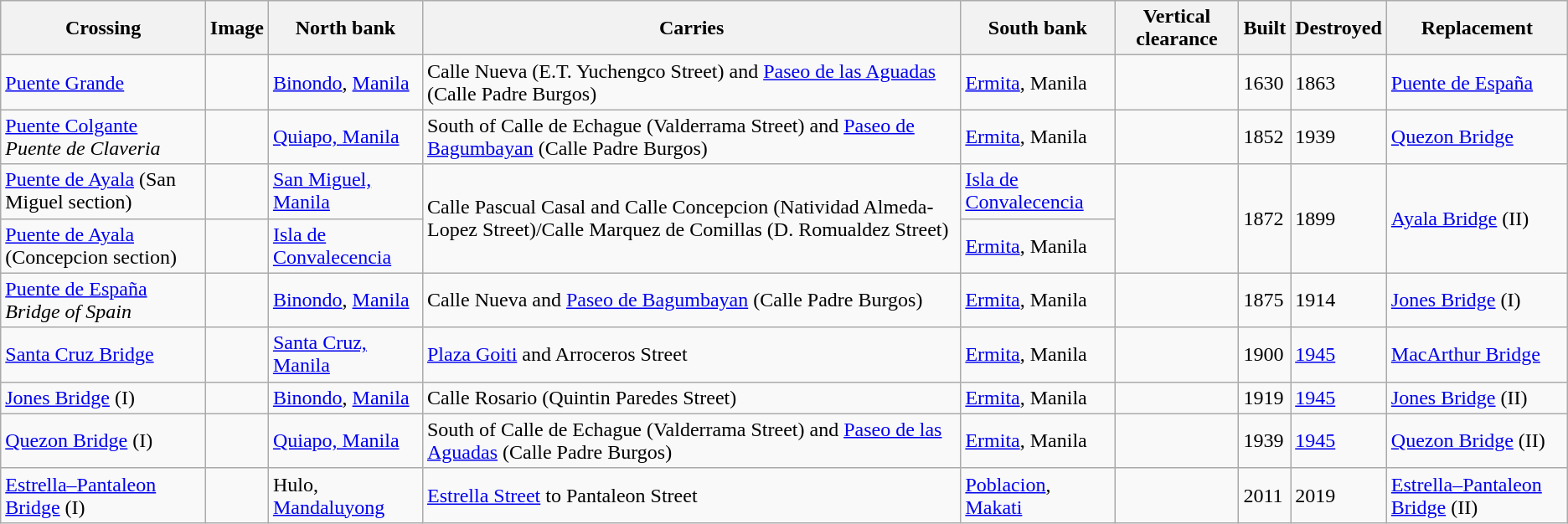<table class="wikitable">
<tr>
<th>Crossing</th>
<th>Image</th>
<th>North bank</th>
<th>Carries</th>
<th>South bank</th>
<th>Vertical clearance</th>
<th>Built</th>
<th>Destroyed</th>
<th>Replacement</th>
</tr>
<tr>
<td><a href='#'>Puente Grande</a></td>
<td></td>
<td><a href='#'>Binondo</a>, <a href='#'>Manila</a></td>
<td>Calle Nueva (E.T. Yuchengco Street) and <a href='#'>Paseo de las Aguadas</a> (Calle Padre Burgos)</td>
<td><a href='#'>Ermita</a>, Manila</td>
<td></td>
<td>1630</td>
<td>1863</td>
<td><a href='#'>Puente de España</a></td>
</tr>
<tr>
<td><a href='#'>Puente Colgante</a><br><em>Puente de Claveria</em></td>
<td></td>
<td><a href='#'>Quiapo, Manila</a></td>
<td>South of Calle de Echague (Valderrama Street) and <a href='#'>Paseo de Bagumbayan</a> (Calle Padre Burgos)</td>
<td><a href='#'>Ermita</a>, Manila</td>
<td></td>
<td>1852</td>
<td>1939</td>
<td><a href='#'>Quezon Bridge</a></td>
</tr>
<tr>
<td><a href='#'>Puente de Ayala</a> (San Miguel section)</td>
<td></td>
<td><a href='#'>San Miguel, Manila</a></td>
<td rowspan="2">Calle Pascual Casal and Calle Concepcion (Natividad Almeda-Lopez Street)/Calle Marquez de Comillas (D. Romualdez Street)</td>
<td><a href='#'>Isla de Convalecencia</a></td>
<td rowspan="2"></td>
<td rowspan="2">1872</td>
<td rowspan="2">1899</td>
<td rowspan="2"><a href='#'>Ayala Bridge</a> (II)</td>
</tr>
<tr>
<td><a href='#'>Puente de Ayala</a> (Concepcion section)</td>
<td></td>
<td><a href='#'>Isla de Convalecencia</a></td>
<td><a href='#'>Ermita</a>, Manila</td>
</tr>
<tr>
<td><a href='#'>Puente de España</a><br><em>Bridge of Spain</em></td>
<td></td>
<td><a href='#'>Binondo</a>, <a href='#'>Manila</a></td>
<td>Calle Nueva and <a href='#'>Paseo de Bagumbayan</a> (Calle Padre Burgos)</td>
<td><a href='#'>Ermita</a>, Manila</td>
<td></td>
<td>1875</td>
<td>1914</td>
<td><a href='#'>Jones Bridge</a> (I)</td>
</tr>
<tr>
<td><a href='#'>Santa Cruz Bridge</a></td>
<td></td>
<td><a href='#'>Santa Cruz, Manila</a></td>
<td><a href='#'>Plaza Goiti</a> and Arroceros Street</td>
<td><a href='#'>Ermita</a>, Manila</td>
<td></td>
<td>1900</td>
<td><a href='#'>1945</a></td>
<td><a href='#'>MacArthur Bridge</a></td>
</tr>
<tr>
<td><a href='#'>Jones Bridge</a> (I)</td>
<td></td>
<td><a href='#'>Binondo</a>, <a href='#'>Manila</a></td>
<td>Calle Rosario (Quintin Paredes Street)</td>
<td><a href='#'>Ermita</a>, Manila</td>
<td></td>
<td>1919</td>
<td><a href='#'>1945</a></td>
<td><a href='#'>Jones Bridge</a> (II)</td>
</tr>
<tr>
<td><a href='#'>Quezon Bridge</a> (I)</td>
<td></td>
<td><a href='#'>Quiapo, Manila</a></td>
<td>South of Calle de Echague (Valderrama Street) and <a href='#'>Paseo de las Aguadas</a> (Calle Padre Burgos)</td>
<td><a href='#'>Ermita</a>, Manila</td>
<td></td>
<td>1939</td>
<td><a href='#'>1945</a></td>
<td><a href='#'>Quezon Bridge</a> (II)</td>
</tr>
<tr>
<td><a href='#'>Estrella–Pantaleon Bridge</a> (I)</td>
<td></td>
<td>Hulo, <a href='#'>Mandaluyong</a></td>
<td><a href='#'>Estrella Street</a> to Pantaleon Street</td>
<td><a href='#'>Poblacion</a>, <a href='#'>Makati</a></td>
<td></td>
<td>2011</td>
<td>2019</td>
<td><a href='#'>Estrella–Pantaleon Bridge</a> (II)</td>
</tr>
</table>
